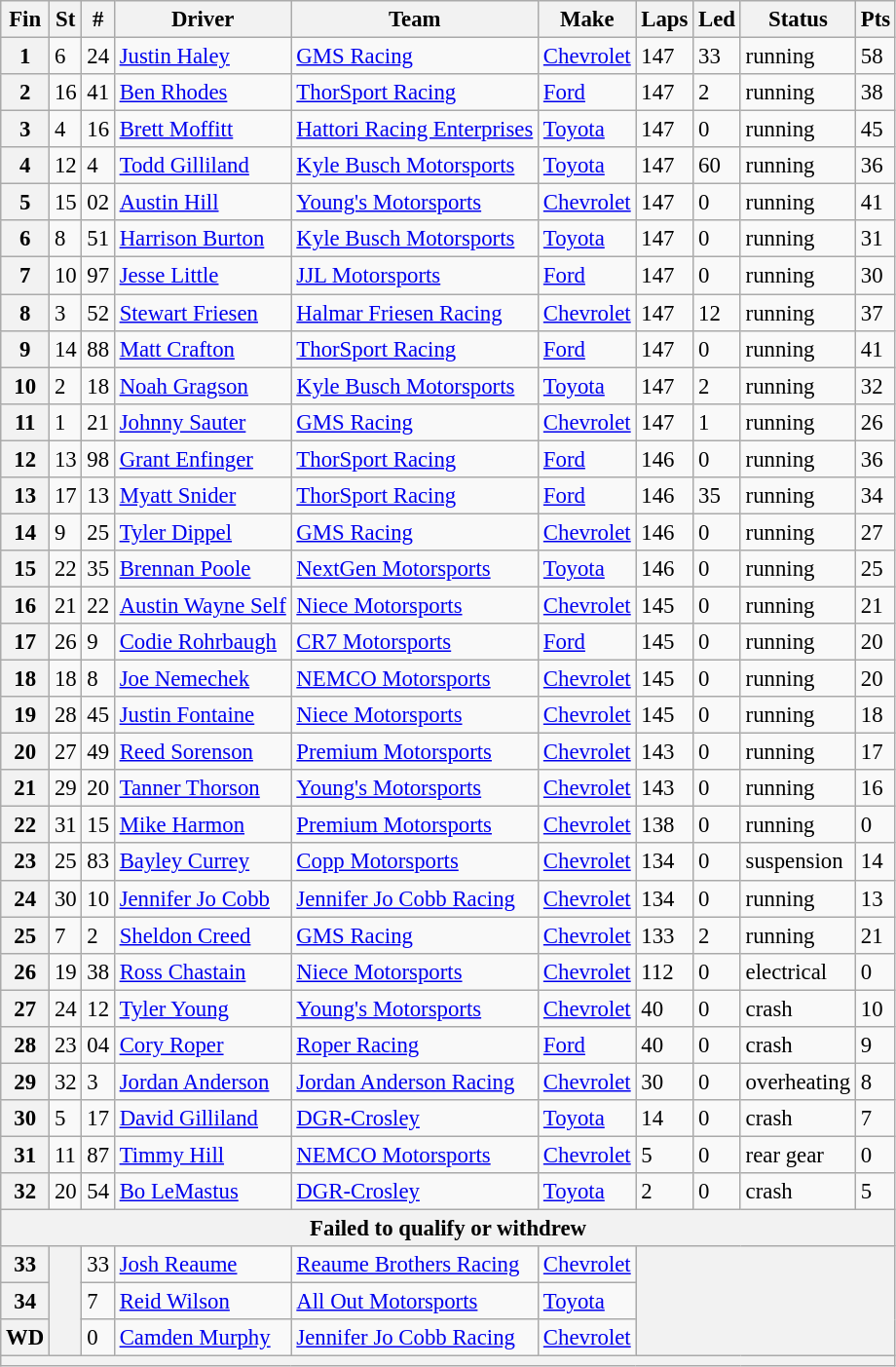<table class="wikitable" style="font-size:95%">
<tr>
<th>Fin</th>
<th>St</th>
<th>#</th>
<th>Driver</th>
<th>Team</th>
<th>Make</th>
<th>Laps</th>
<th>Led</th>
<th>Status</th>
<th>Pts</th>
</tr>
<tr>
<th>1</th>
<td>6</td>
<td>24</td>
<td><a href='#'>Justin Haley</a></td>
<td><a href='#'>GMS Racing</a></td>
<td><a href='#'>Chevrolet</a></td>
<td>147</td>
<td>33</td>
<td>running</td>
<td>58</td>
</tr>
<tr>
<th>2</th>
<td>16</td>
<td>41</td>
<td><a href='#'>Ben Rhodes</a></td>
<td><a href='#'>ThorSport Racing</a></td>
<td><a href='#'>Ford</a></td>
<td>147</td>
<td>2</td>
<td>running</td>
<td>38</td>
</tr>
<tr>
<th>3</th>
<td>4</td>
<td>16</td>
<td><a href='#'>Brett Moffitt</a></td>
<td><a href='#'>Hattori Racing Enterprises</a></td>
<td><a href='#'>Toyota</a></td>
<td>147</td>
<td>0</td>
<td>running</td>
<td>45</td>
</tr>
<tr>
<th>4</th>
<td>12</td>
<td>4</td>
<td><a href='#'>Todd Gilliland</a></td>
<td><a href='#'>Kyle Busch Motorsports</a></td>
<td><a href='#'>Toyota</a></td>
<td>147</td>
<td>60</td>
<td>running</td>
<td>36</td>
</tr>
<tr>
<th>5</th>
<td>15</td>
<td>02</td>
<td><a href='#'>Austin Hill</a></td>
<td><a href='#'>Young's Motorsports</a></td>
<td><a href='#'>Chevrolet</a></td>
<td>147</td>
<td>0</td>
<td>running</td>
<td>41</td>
</tr>
<tr>
<th>6</th>
<td>8</td>
<td>51</td>
<td><a href='#'>Harrison Burton</a></td>
<td><a href='#'>Kyle Busch Motorsports</a></td>
<td><a href='#'>Toyota</a></td>
<td>147</td>
<td>0</td>
<td>running</td>
<td>31</td>
</tr>
<tr>
<th>7</th>
<td>10</td>
<td>97</td>
<td><a href='#'>Jesse Little</a></td>
<td><a href='#'>JJL Motorsports</a></td>
<td><a href='#'>Ford</a></td>
<td>147</td>
<td>0</td>
<td>running</td>
<td>30</td>
</tr>
<tr>
<th>8</th>
<td>3</td>
<td>52</td>
<td><a href='#'>Stewart Friesen</a></td>
<td><a href='#'>Halmar Friesen Racing</a></td>
<td><a href='#'>Chevrolet</a></td>
<td>147</td>
<td>12</td>
<td>running</td>
<td>37</td>
</tr>
<tr>
<th>9</th>
<td>14</td>
<td>88</td>
<td><a href='#'>Matt Crafton</a></td>
<td><a href='#'>ThorSport Racing</a></td>
<td><a href='#'>Ford</a></td>
<td>147</td>
<td>0</td>
<td>running</td>
<td>41</td>
</tr>
<tr>
<th>10</th>
<td>2</td>
<td>18</td>
<td><a href='#'>Noah Gragson</a></td>
<td><a href='#'>Kyle Busch Motorsports</a></td>
<td><a href='#'>Toyota</a></td>
<td>147</td>
<td>2</td>
<td>running</td>
<td>32</td>
</tr>
<tr>
<th>11</th>
<td>1</td>
<td>21</td>
<td><a href='#'>Johnny Sauter</a></td>
<td><a href='#'>GMS Racing</a></td>
<td><a href='#'>Chevrolet</a></td>
<td>147</td>
<td>1</td>
<td>running</td>
<td>26</td>
</tr>
<tr>
<th>12</th>
<td>13</td>
<td>98</td>
<td><a href='#'>Grant Enfinger</a></td>
<td><a href='#'>ThorSport Racing</a></td>
<td><a href='#'>Ford</a></td>
<td>146</td>
<td>0</td>
<td>running</td>
<td>36</td>
</tr>
<tr>
<th>13</th>
<td>17</td>
<td>13</td>
<td><a href='#'>Myatt Snider</a></td>
<td><a href='#'>ThorSport Racing</a></td>
<td><a href='#'>Ford</a></td>
<td>146</td>
<td>35</td>
<td>running</td>
<td>34</td>
</tr>
<tr>
<th>14</th>
<td>9</td>
<td>25</td>
<td><a href='#'>Tyler Dippel</a></td>
<td><a href='#'>GMS Racing</a></td>
<td><a href='#'>Chevrolet</a></td>
<td>146</td>
<td>0</td>
<td>running</td>
<td>27</td>
</tr>
<tr>
<th>15</th>
<td>22</td>
<td>35</td>
<td><a href='#'>Brennan Poole</a></td>
<td><a href='#'>NextGen Motorsports</a></td>
<td><a href='#'>Toyota</a></td>
<td>146</td>
<td>0</td>
<td>running</td>
<td>25</td>
</tr>
<tr>
<th>16</th>
<td>21</td>
<td>22</td>
<td><a href='#'>Austin Wayne Self</a></td>
<td><a href='#'>Niece Motorsports</a></td>
<td><a href='#'>Chevrolet</a></td>
<td>145</td>
<td>0</td>
<td>running</td>
<td>21</td>
</tr>
<tr>
<th>17</th>
<td>26</td>
<td>9</td>
<td><a href='#'>Codie Rohrbaugh</a></td>
<td><a href='#'>CR7 Motorsports</a></td>
<td><a href='#'>Ford</a></td>
<td>145</td>
<td>0</td>
<td>running</td>
<td>20</td>
</tr>
<tr>
<th>18</th>
<td>18</td>
<td>8</td>
<td><a href='#'>Joe Nemechek</a></td>
<td><a href='#'>NEMCO Motorsports</a></td>
<td><a href='#'>Chevrolet</a></td>
<td>145</td>
<td>0</td>
<td>running</td>
<td>20</td>
</tr>
<tr>
<th>19</th>
<td>28</td>
<td>45</td>
<td><a href='#'>Justin Fontaine</a></td>
<td><a href='#'>Niece Motorsports</a></td>
<td><a href='#'>Chevrolet</a></td>
<td>145</td>
<td>0</td>
<td>running</td>
<td>18</td>
</tr>
<tr>
<th>20</th>
<td>27</td>
<td>49</td>
<td><a href='#'>Reed Sorenson</a></td>
<td><a href='#'>Premium Motorsports</a></td>
<td><a href='#'>Chevrolet</a></td>
<td>143</td>
<td>0</td>
<td>running</td>
<td>17</td>
</tr>
<tr>
<th>21</th>
<td>29</td>
<td>20</td>
<td><a href='#'>Tanner Thorson</a></td>
<td><a href='#'>Young's Motorsports</a></td>
<td><a href='#'>Chevrolet</a></td>
<td>143</td>
<td>0</td>
<td>running</td>
<td>16</td>
</tr>
<tr>
<th>22</th>
<td>31</td>
<td>15</td>
<td><a href='#'>Mike Harmon</a></td>
<td><a href='#'>Premium Motorsports</a></td>
<td><a href='#'>Chevrolet</a></td>
<td>138</td>
<td>0</td>
<td>running</td>
<td>0</td>
</tr>
<tr>
<th>23</th>
<td>25</td>
<td>83</td>
<td><a href='#'>Bayley Currey</a></td>
<td><a href='#'>Copp Motorsports</a></td>
<td><a href='#'>Chevrolet</a></td>
<td>134</td>
<td>0</td>
<td>suspension</td>
<td>14</td>
</tr>
<tr>
<th>24</th>
<td>30</td>
<td>10</td>
<td><a href='#'>Jennifer Jo Cobb</a></td>
<td><a href='#'>Jennifer Jo Cobb Racing</a></td>
<td><a href='#'>Chevrolet</a></td>
<td>134</td>
<td>0</td>
<td>running</td>
<td>13</td>
</tr>
<tr>
<th>25</th>
<td>7</td>
<td>2</td>
<td><a href='#'>Sheldon Creed</a></td>
<td><a href='#'>GMS Racing</a></td>
<td><a href='#'>Chevrolet</a></td>
<td>133</td>
<td>2</td>
<td>running</td>
<td>21</td>
</tr>
<tr>
<th>26</th>
<td>19</td>
<td>38</td>
<td><a href='#'>Ross Chastain</a></td>
<td><a href='#'>Niece Motorsports</a></td>
<td><a href='#'>Chevrolet</a></td>
<td>112</td>
<td>0</td>
<td>electrical</td>
<td>0</td>
</tr>
<tr>
<th>27</th>
<td>24</td>
<td>12</td>
<td><a href='#'>Tyler Young</a></td>
<td><a href='#'>Young's Motorsports</a></td>
<td><a href='#'>Chevrolet</a></td>
<td>40</td>
<td>0</td>
<td>crash</td>
<td>10</td>
</tr>
<tr>
<th>28</th>
<td>23</td>
<td>04</td>
<td><a href='#'>Cory Roper</a></td>
<td><a href='#'>Roper Racing</a></td>
<td><a href='#'>Ford</a></td>
<td>40</td>
<td>0</td>
<td>crash</td>
<td>9</td>
</tr>
<tr>
<th>29</th>
<td>32</td>
<td>3</td>
<td><a href='#'>Jordan Anderson</a></td>
<td><a href='#'>Jordan Anderson Racing</a></td>
<td><a href='#'>Chevrolet</a></td>
<td>30</td>
<td>0</td>
<td>overheating</td>
<td>8</td>
</tr>
<tr>
<th>30</th>
<td>5</td>
<td>17</td>
<td><a href='#'>David Gilliland</a></td>
<td><a href='#'>DGR-Crosley</a></td>
<td><a href='#'>Toyota</a></td>
<td>14</td>
<td>0</td>
<td>crash</td>
<td>7</td>
</tr>
<tr>
<th>31</th>
<td>11</td>
<td>87</td>
<td><a href='#'>Timmy Hill</a></td>
<td><a href='#'>NEMCO Motorsports</a></td>
<td><a href='#'>Chevrolet</a></td>
<td>5</td>
<td>0</td>
<td>rear gear</td>
<td>0</td>
</tr>
<tr>
<th>32</th>
<td>20</td>
<td>54</td>
<td><a href='#'>Bo LeMastus</a></td>
<td><a href='#'>DGR-Crosley</a></td>
<td><a href='#'>Toyota</a></td>
<td>2</td>
<td>0</td>
<td>crash</td>
<td>5</td>
</tr>
<tr>
<th colspan="10">Failed to qualify or withdrew</th>
</tr>
<tr>
<th>33</th>
<th rowspan="3"></th>
<td>33</td>
<td><a href='#'>Josh Reaume</a></td>
<td><a href='#'>Reaume Brothers Racing</a></td>
<td><a href='#'>Chevrolet</a></td>
<th colspan="4" rowspan="3"></th>
</tr>
<tr>
<th>34</th>
<td>7</td>
<td><a href='#'>Reid Wilson</a></td>
<td><a href='#'>All Out Motorsports</a></td>
<td><a href='#'>Toyota</a></td>
</tr>
<tr>
<th>WD</th>
<td>0</td>
<td><a href='#'>Camden Murphy</a></td>
<td><a href='#'>Jennifer Jo Cobb Racing</a></td>
<td><a href='#'>Chevrolet</a></td>
</tr>
<tr>
<th colspan="10"></th>
</tr>
</table>
